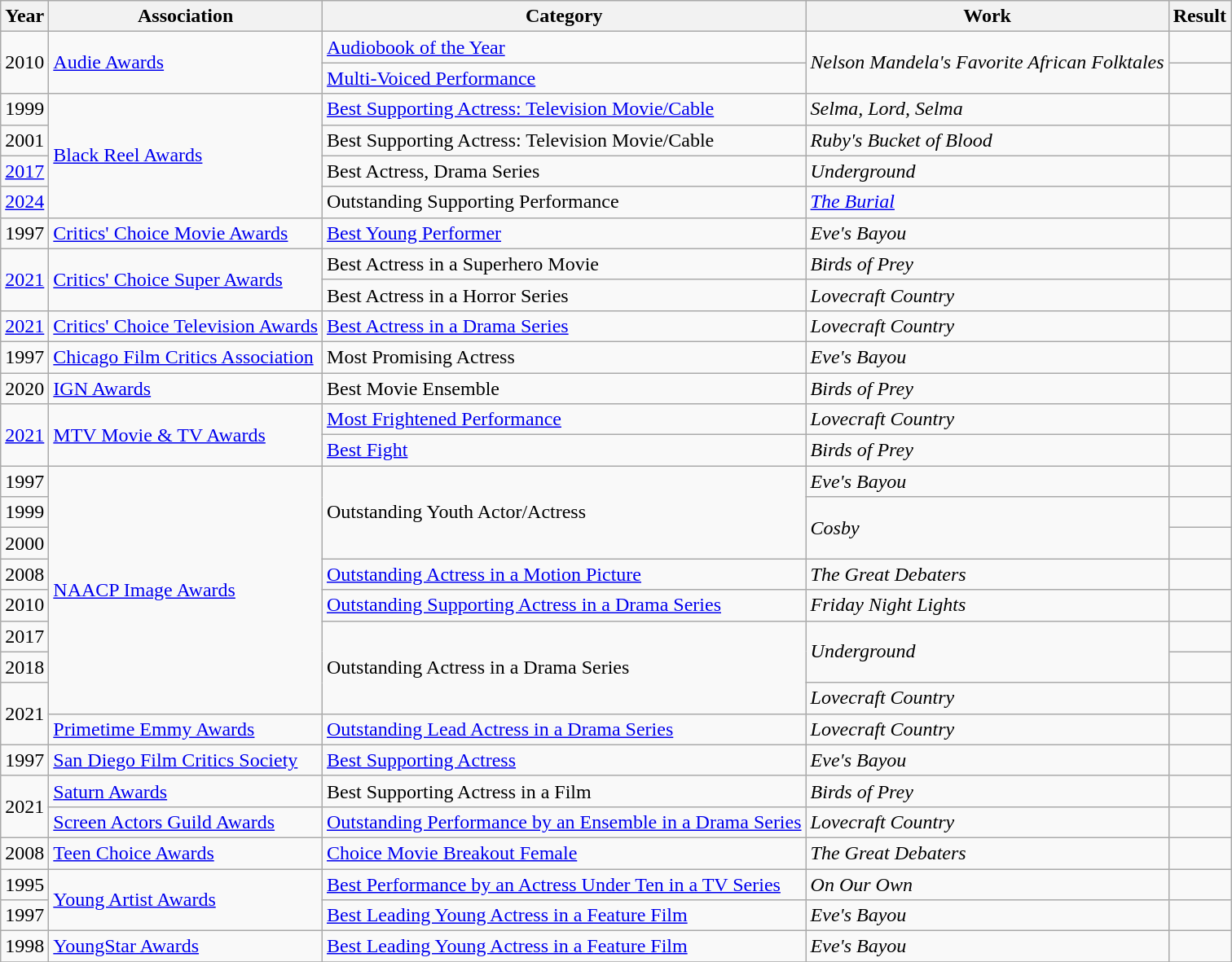<table class="wikitable">
<tr>
<th>Year</th>
<th>Association</th>
<th>Category</th>
<th>Work</th>
<th>Result</th>
</tr>
<tr>
<td rowspan="2">2010</td>
<td rowspan="2"><a href='#'>Audie Awards</a></td>
<td><a href='#'>Audiobook of the Year</a></td>
<td rowspan="2"><em>Nelson Mandela's Favorite African Folktales</em></td>
<td></td>
</tr>
<tr>
<td><a href='#'>Multi-Voiced Performance</a></td>
<td></td>
</tr>
<tr>
<td>1999</td>
<td rowspan="4"><a href='#'>Black Reel Awards</a></td>
<td><a href='#'>Best Supporting Actress: Television Movie/Cable</a></td>
<td><em>Selma, Lord, Selma</em></td>
<td></td>
</tr>
<tr>
<td>2001</td>
<td>Best Supporting Actress: Television Movie/Cable</td>
<td><em>Ruby's Bucket of Blood</em></td>
<td></td>
</tr>
<tr>
<td><a href='#'>2017</a></td>
<td>Best Actress, Drama Series</td>
<td><em>Underground</em></td>
<td></td>
</tr>
<tr>
<td><a href='#'>2024</a></td>
<td>Outstanding Supporting Performance</td>
<td><em><a href='#'>The Burial</a></em></td>
<td></td>
</tr>
<tr>
<td>1997</td>
<td><a href='#'>Critics' Choice Movie Awards</a></td>
<td><a href='#'>Best Young Performer</a></td>
<td><em>Eve's Bayou</em></td>
<td></td>
</tr>
<tr>
<td rowspan="2"><a href='#'>2021</a></td>
<td rowspan="2"><a href='#'>Critics' Choice Super Awards</a></td>
<td>Best Actress in a Superhero Movie</td>
<td><em>Birds of Prey</em></td>
<td></td>
</tr>
<tr>
<td>Best Actress in a Horror Series</td>
<td><em>Lovecraft Country</em></td>
<td></td>
</tr>
<tr>
<td><a href='#'>2021</a></td>
<td><a href='#'>Critics' Choice Television Awards</a></td>
<td><a href='#'>Best Actress in a Drama Series</a></td>
<td><em>Lovecraft Country</em></td>
<td></td>
</tr>
<tr>
<td>1997</td>
<td><a href='#'>Chicago Film Critics Association</a></td>
<td>Most Promising Actress</td>
<td><em>Eve's Bayou</em></td>
<td></td>
</tr>
<tr>
<td>2020</td>
<td><a href='#'>IGN Awards</a></td>
<td>Best Movie Ensemble</td>
<td><em>Birds of Prey</em></td>
<td></td>
</tr>
<tr>
<td rowspan="2"><a href='#'>2021</a></td>
<td rowspan="2"><a href='#'>MTV Movie & TV Awards</a></td>
<td><a href='#'>Most Frightened Performance</a></td>
<td><em>Lovecraft Country</em></td>
<td></td>
</tr>
<tr>
<td><a href='#'>Best Fight</a></td>
<td><em>Birds of Prey</em></td>
<td></td>
</tr>
<tr>
<td>1997</td>
<td rowspan="8"><a href='#'>NAACP Image Awards</a></td>
<td rowspan="3">Outstanding Youth Actor/Actress</td>
<td><em>Eve's Bayou</em></td>
<td></td>
</tr>
<tr>
<td>1999</td>
<td rowspan="2"><em>Cosby</em></td>
<td></td>
</tr>
<tr>
<td>2000</td>
<td></td>
</tr>
<tr>
<td>2008</td>
<td><a href='#'>Outstanding Actress in a Motion Picture</a></td>
<td><em>The Great Debaters</em></td>
<td></td>
</tr>
<tr>
<td>2010</td>
<td><a href='#'>Outstanding Supporting Actress in a Drama Series</a></td>
<td><em>Friday Night Lights</em></td>
<td></td>
</tr>
<tr>
<td>2017</td>
<td rowspan="3">Outstanding Actress in a Drama Series</td>
<td rowspan="2"><em>Underground</em></td>
<td></td>
</tr>
<tr>
<td>2018</td>
<td></td>
</tr>
<tr>
<td rowspan="2">2021</td>
<td><em>Lovecraft Country</em></td>
<td></td>
</tr>
<tr>
<td><a href='#'>Primetime Emmy Awards</a></td>
<td><a href='#'>Outstanding Lead Actress in a Drama Series</a></td>
<td><em>Lovecraft Country</em></td>
<td></td>
</tr>
<tr>
<td>1997</td>
<td><a href='#'>San Diego Film Critics Society</a></td>
<td><a href='#'>Best Supporting Actress</a></td>
<td><em>Eve's Bayou</em></td>
<td></td>
</tr>
<tr>
<td rowspan="2">2021</td>
<td><a href='#'>Saturn Awards</a></td>
<td>Best Supporting Actress in a Film</td>
<td><em>Birds of Prey</em></td>
<td></td>
</tr>
<tr>
<td><a href='#'>Screen Actors Guild Awards</a></td>
<td><a href='#'>Outstanding Performance by an Ensemble in a Drama Series</a></td>
<td><em>Lovecraft Country</em></td>
<td></td>
</tr>
<tr>
<td>2008</td>
<td><a href='#'>Teen Choice Awards</a></td>
<td><a href='#'>Choice Movie Breakout Female</a></td>
<td><em>The Great Debaters</em></td>
<td></td>
</tr>
<tr>
<td>1995</td>
<td rowspan="2"><a href='#'>Young Artist Awards</a></td>
<td><a href='#'>Best Performance by an Actress Under Ten in a TV Series</a></td>
<td><em>On Our Own</em></td>
<td></td>
</tr>
<tr>
<td>1997</td>
<td><a href='#'>Best Leading Young Actress in a Feature Film</a></td>
<td><em>Eve's Bayou</em></td>
<td></td>
</tr>
<tr>
<td>1998</td>
<td><a href='#'>YoungStar Awards</a></td>
<td><a href='#'>Best Leading Young Actress in a Feature Film</a></td>
<td><em>Eve's Bayou</em></td>
<td></td>
</tr>
<tr>
</tr>
</table>
